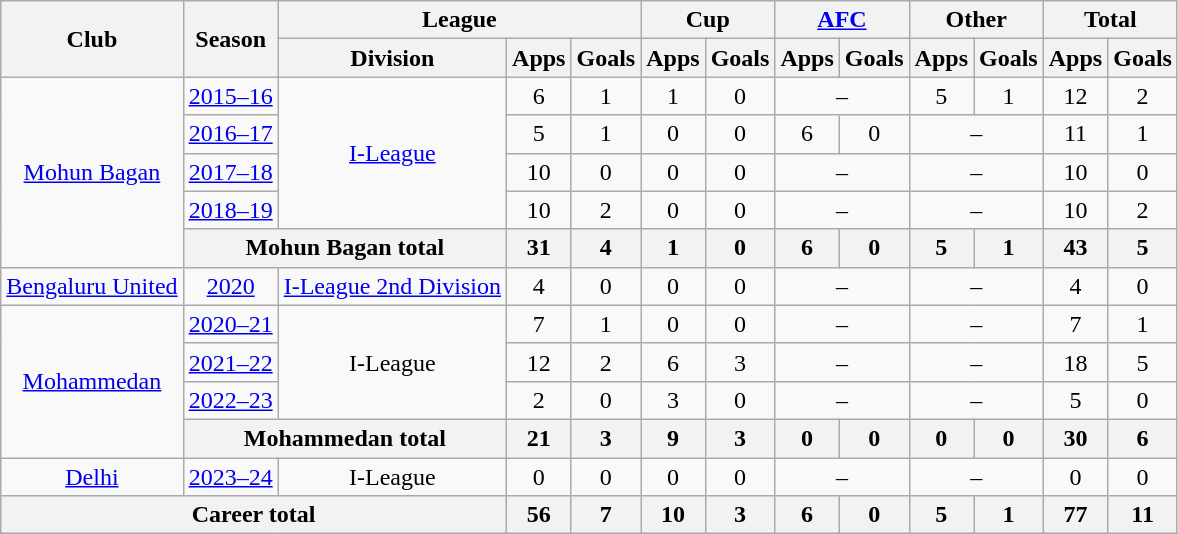<table class="wikitable" style="font-size; text-align:center;">
<tr>
<th rowspan="2">Club</th>
<th rowspan="2">Season</th>
<th colspan="3">League</th>
<th colspan="2">Cup</th>
<th colspan="2"><a href='#'>AFC</a></th>
<th colspan="2">Other</th>
<th colspan="2">Total</th>
</tr>
<tr>
<th>Division</th>
<th>Apps</th>
<th>Goals</th>
<th>Apps</th>
<th>Goals</th>
<th>Apps</th>
<th>Goals</th>
<th>Apps</th>
<th>Goals</th>
<th>Apps</th>
<th>Goals</th>
</tr>
<tr>
<td rowspan="5"><a href='#'>Mohun Bagan</a></td>
<td><a href='#'>2015–16</a></td>
<td rowspan="4"><a href='#'>I-League</a></td>
<td>6</td>
<td>1</td>
<td>1</td>
<td>0</td>
<td colspan="2">–</td>
<td>5</td>
<td>1</td>
<td>12</td>
<td>2</td>
</tr>
<tr>
<td><a href='#'>2016–17</a></td>
<td>5</td>
<td>1</td>
<td>0</td>
<td>0</td>
<td>6</td>
<td>0</td>
<td colspan="2">–</td>
<td>11</td>
<td>1</td>
</tr>
<tr>
<td><a href='#'>2017–18</a></td>
<td>10</td>
<td>0</td>
<td>0</td>
<td>0</td>
<td colspan="2">–</td>
<td colspan="2">–</td>
<td>10</td>
<td>0</td>
</tr>
<tr>
<td><a href='#'>2018–19</a></td>
<td>10</td>
<td>2</td>
<td>0</td>
<td>0</td>
<td colspan="2">–</td>
<td colspan="2">–</td>
<td>10</td>
<td>2</td>
</tr>
<tr>
<th colspan="2">Mohun Bagan total</th>
<th>31</th>
<th>4</th>
<th>1</th>
<th>0</th>
<th>6</th>
<th>0</th>
<th>5</th>
<th>1</th>
<th>43</th>
<th>5</th>
</tr>
<tr>
<td rowspan="1"><a href='#'>Bengaluru United</a></td>
<td><a href='#'>2020</a></td>
<td rowspan="1"><a href='#'>I-League 2nd Division</a></td>
<td>4</td>
<td>0</td>
<td>0</td>
<td>0</td>
<td colspan="2">–</td>
<td colspan="2">–</td>
<td>4</td>
<td>0</td>
</tr>
<tr>
<td rowspan="4"><a href='#'>Mohammedan</a></td>
<td><a href='#'>2020–21</a></td>
<td rowspan="3">I-League</td>
<td>7</td>
<td>1</td>
<td>0</td>
<td>0</td>
<td colspan="2">–</td>
<td colspan="2">–</td>
<td>7</td>
<td>1</td>
</tr>
<tr>
<td><a href='#'>2021–22</a></td>
<td>12</td>
<td>2</td>
<td>6</td>
<td>3</td>
<td colspan="2">–</td>
<td colspan="2">–</td>
<td>18</td>
<td>5</td>
</tr>
<tr>
<td><a href='#'>2022–23</a></td>
<td>2</td>
<td>0</td>
<td>3</td>
<td>0</td>
<td colspan="2">–</td>
<td colspan="2">–</td>
<td>5</td>
<td>0</td>
</tr>
<tr>
<th colspan="2">Mohammedan total</th>
<th>21</th>
<th>3</th>
<th>9</th>
<th>3</th>
<th>0</th>
<th>0</th>
<th>0</th>
<th>0</th>
<th>30</th>
<th>6</th>
</tr>
<tr>
<td rowspan="1"><a href='#'>Delhi</a></td>
<td><a href='#'>2023–24</a></td>
<td rowspan="1">I-League</td>
<td>0</td>
<td>0</td>
<td>0</td>
<td>0</td>
<td colspan="2">–</td>
<td colspan="2">–</td>
<td>0</td>
<td>0</td>
</tr>
<tr>
<th colspan="3">Career total</th>
<th>56</th>
<th>7</th>
<th>10</th>
<th>3</th>
<th>6</th>
<th>0</th>
<th>5</th>
<th>1</th>
<th>77</th>
<th>11</th>
</tr>
</table>
